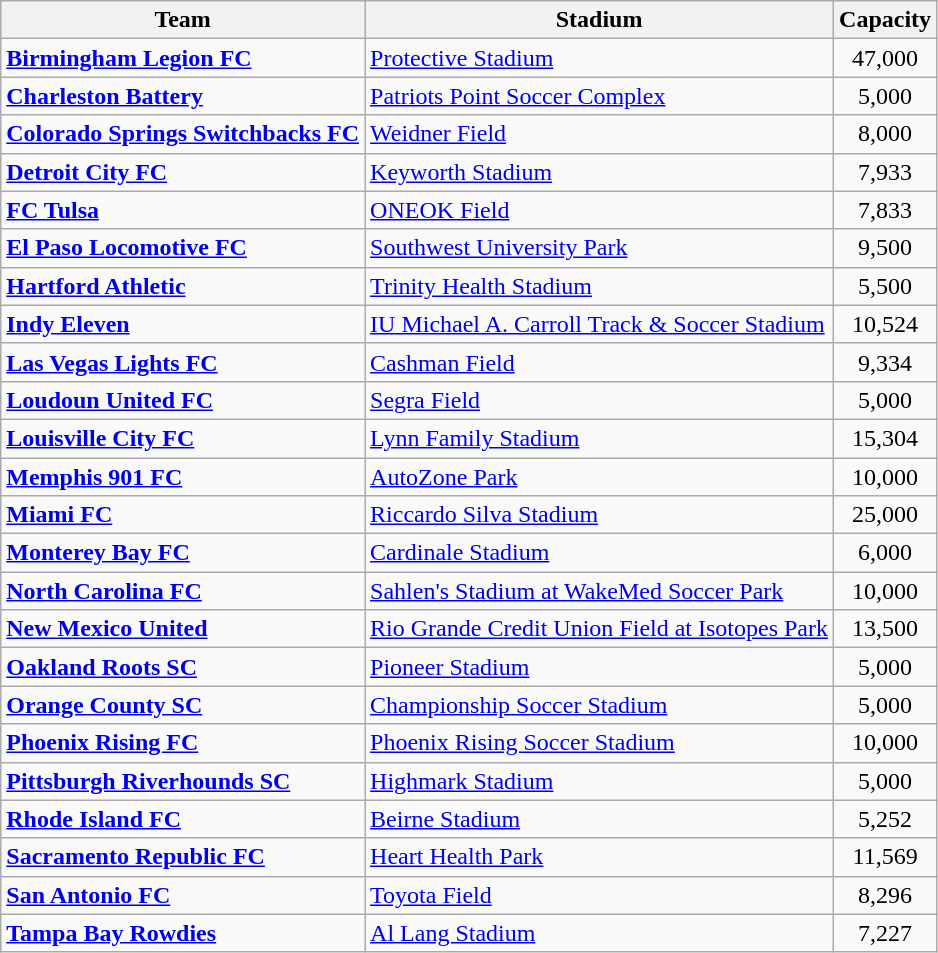<table class="wikitable sortable" style="text-align: left;">
<tr>
<th>Team</th>
<th>Stadium</th>
<th>Capacity</th>
</tr>
<tr>
<td><strong><a href='#'>Birmingham Legion FC</a></strong></td>
<td><a href='#'>Protective Stadium</a></td>
<td style="text-align:center;">47,000</td>
</tr>
<tr>
<td><strong><a href='#'>Charleston Battery</a></strong></td>
<td><a href='#'>Patriots Point Soccer Complex</a></td>
<td style="text-align:center;">5,000</td>
</tr>
<tr>
<td><strong><a href='#'>Colorado Springs Switchbacks FC</a></strong></td>
<td><a href='#'>Weidner Field</a></td>
<td style="text-align:center;">8,000</td>
</tr>
<tr>
<td><strong><a href='#'>Detroit City FC</a></strong></td>
<td><a href='#'>Keyworth Stadium</a></td>
<td style="text-align:center;">7,933</td>
</tr>
<tr>
<td><strong><a href='#'>FC Tulsa</a></strong></td>
<td><a href='#'>ONEOK Field</a></td>
<td style="text-align:center;">7,833</td>
</tr>
<tr>
<td><strong><a href='#'>El Paso Locomotive FC</a></strong></td>
<td><a href='#'>Southwest University Park</a></td>
<td style="text-align:center;">9,500</td>
</tr>
<tr>
<td><strong><a href='#'>Hartford Athletic</a></strong></td>
<td><a href='#'>Trinity Health Stadium</a></td>
<td style="text-align:center;">5,500</td>
</tr>
<tr>
<td><strong><a href='#'>Indy Eleven</a></strong></td>
<td><a href='#'>IU Michael A. Carroll Track & Soccer Stadium</a></td>
<td style="text-align:center;">10,524</td>
</tr>
<tr>
<td><strong><a href='#'>Las Vegas Lights FC</a></strong></td>
<td><a href='#'>Cashman Field</a></td>
<td style="text-align:center;">9,334</td>
</tr>
<tr>
<td><strong><a href='#'>Loudoun United FC</a></strong></td>
<td><a href='#'>Segra Field</a></td>
<td style="text-align:center;">5,000</td>
</tr>
<tr>
<td><strong><a href='#'>Louisville City FC</a></strong></td>
<td><a href='#'>Lynn Family Stadium</a></td>
<td style="text-align:center;">15,304</td>
</tr>
<tr>
<td><strong><a href='#'>Memphis 901 FC</a></strong></td>
<td><a href='#'>AutoZone Park</a></td>
<td style="text-align:center;">10,000</td>
</tr>
<tr>
<td><strong><a href='#'>Miami FC</a></strong></td>
<td><a href='#'>Riccardo Silva Stadium</a></td>
<td style="text-align:center;">25,000</td>
</tr>
<tr>
<td><strong><a href='#'>Monterey Bay FC</a></strong></td>
<td><a href='#'>Cardinale Stadium</a></td>
<td style="text-align:center;">6,000</td>
</tr>
<tr>
<td><strong><a href='#'>North Carolina FC</a></strong></td>
<td><a href='#'>Sahlen's Stadium at WakeMed Soccer Park</a></td>
<td style="text-align:center;">10,000</td>
</tr>
<tr>
<td><strong><a href='#'>New Mexico United</a></strong></td>
<td><a href='#'>Rio Grande Credit Union Field at Isotopes Park</a></td>
<td style="text-align:center;">13,500</td>
</tr>
<tr>
<td><strong><a href='#'>Oakland Roots SC</a></strong></td>
<td><a href='#'>Pioneer Stadium</a></td>
<td style="text-align:center;">5,000</td>
</tr>
<tr>
<td><strong><a href='#'>Orange County SC</a></strong></td>
<td><a href='#'>Championship Soccer Stadium</a></td>
<td style="text-align:center;">5,000</td>
</tr>
<tr>
<td><strong><a href='#'>Phoenix Rising FC</a></strong></td>
<td><a href='#'>Phoenix Rising Soccer Stadium</a></td>
<td style="text-align:center;">10,000</td>
</tr>
<tr>
<td><strong><a href='#'>Pittsburgh Riverhounds SC</a></strong></td>
<td><a href='#'>Highmark Stadium</a></td>
<td style="text-align:center;">5,000</td>
</tr>
<tr>
<td><strong><a href='#'>Rhode Island FC</a></strong></td>
<td><a href='#'>Beirne Stadium</a></td>
<td style="text-align:center;">5,252</td>
</tr>
<tr>
<td><strong><a href='#'>Sacramento Republic FC</a></strong></td>
<td><a href='#'>Heart Health Park</a></td>
<td style="text-align:center;">11,569</td>
</tr>
<tr>
<td><strong><a href='#'>San Antonio FC</a></strong></td>
<td><a href='#'>Toyota Field</a></td>
<td style="text-align:center;">8,296</td>
</tr>
<tr>
<td><strong><a href='#'>Tampa Bay Rowdies</a></strong></td>
<td><a href='#'>Al Lang Stadium</a></td>
<td style="text-align:center;">7,227</td>
</tr>
</table>
